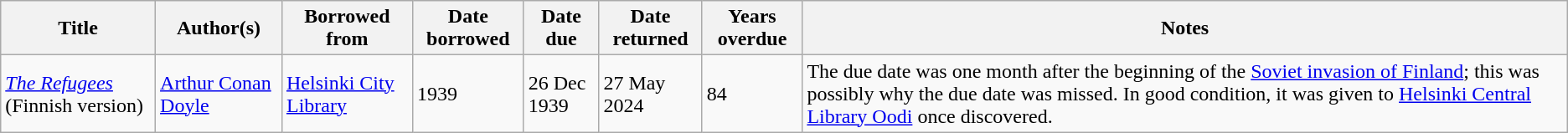<table class="wikitable sortable">
<tr>
<th>Title</th>
<th>Author(s)</th>
<th>Borrowed from</th>
<th>Date borrowed</th>
<th>Date due</th>
<th>Date returned</th>
<th>Years overdue</th>
<th>Notes</th>
</tr>
<tr>
<td><em><a href='#'>The Refugees</a></em> (Finnish version)</td>
<td><a href='#'>Arthur Conan Doyle</a></td>
<td><a href='#'>Helsinki City Library</a></td>
<td>1939</td>
<td>26 Dec 1939</td>
<td>27 May 2024</td>
<td>84</td>
<td>The due date was one month after the beginning of the <a href='#'>Soviet invasion of Finland</a>; this was possibly why the due date was missed. In good condition, it was given to <a href='#'>Helsinki Central Library Oodi</a> once discovered.</td>
</tr>
</table>
